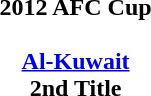<table width=95%>
<tr align=center>
<td><strong>2012 AFC Cup</strong><br><br>  <strong><a href='#'>Al-Kuwait</a></strong><br><strong>2nd Title</strong></td>
</tr>
</table>
